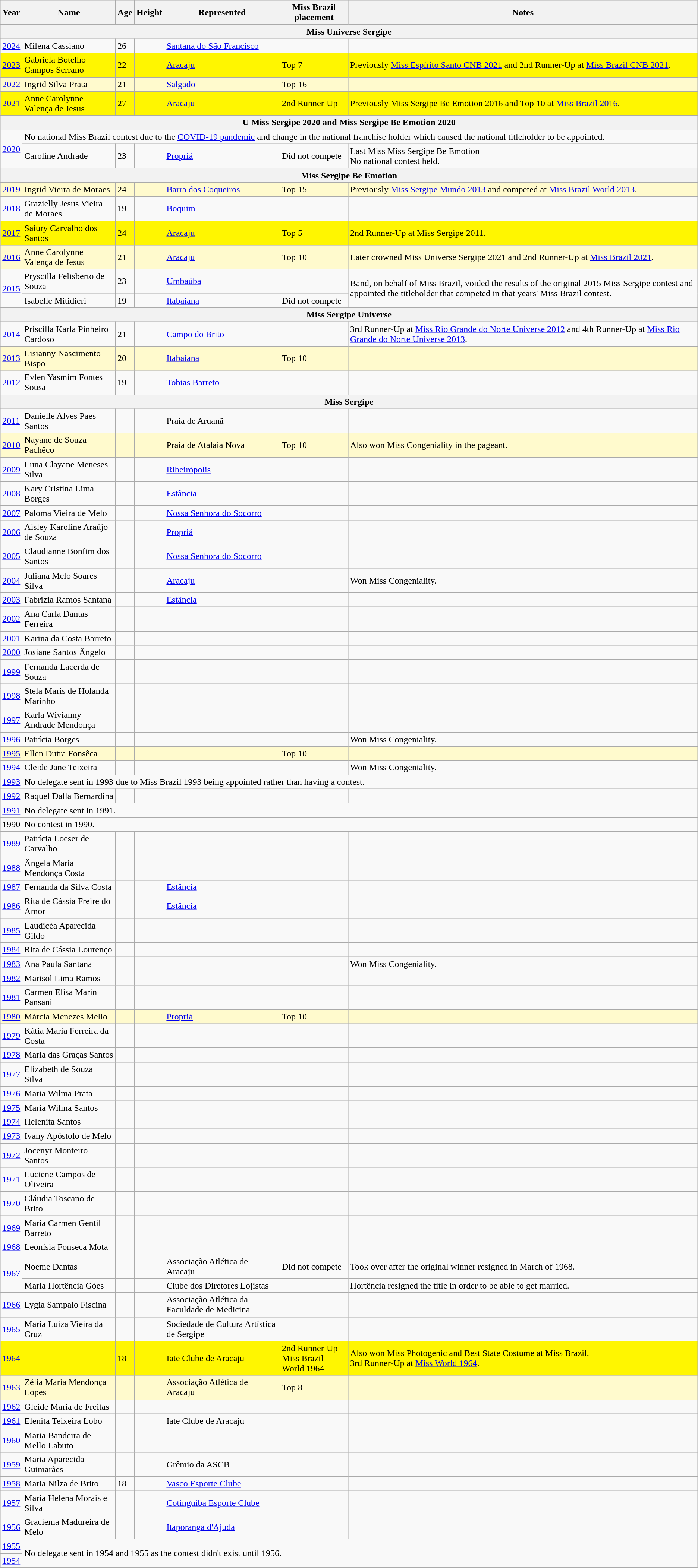<table class="wikitable sortable">
<tr>
<th>Year</th>
<th>Name</th>
<th>Age</th>
<th>Height</th>
<th>Represented</th>
<th>Miss Brazil placement</th>
<th>Notes</th>
</tr>
<tr>
<th colspan=7>Miss Universe Sergipe</th>
</tr>
<tr>
<td><a href='#'>2024</a></td>
<td>Milena Cassiano</td>
<td>26</td>
<td></td>
<td><a href='#'>Santana do São Francisco</a></td>
<td></td>
<td></td>
</tr>
<tr bgcolor="#FFFF66;">
<td><a href='#'>2023</a></td>
<td>Gabriela Botelho Campos Serrano</td>
<td>22</td>
<td></td>
<td><a href='#'>Aracaju</a></td>
<td>Top 7</td>
<td>Previously <a href='#'>Miss Espírito Santo CNB 2021</a> and 2nd Runner-Up at <a href='#'>Miss Brazil CNB 2021</a>.</td>
</tr>
<tr bgcolor="#FFFACD">
<td><a href='#'>2022</a></td>
<td>Ingrid Silva Prata</td>
<td>21</td>
<td></td>
<td><a href='#'>Salgado</a></td>
<td>Top 16</td>
<td></td>
</tr>
<tr bgcolor="#FFFF66;">
<td><a href='#'>2021</a></td>
<td>Anne Carolynne Valença de Jesus</td>
<td>27</td>
<td></td>
<td><a href='#'>Aracaju</a></td>
<td>2nd Runner-Up</td>
<td>Previously Miss Sergipe Be Emotion 2016 and Top 10 at <a href='#'>Miss Brazil 2016</a>.</td>
</tr>
<tr>
<th colspan=7>U Miss Sergipe 2020 and Miss Sergipe Be Emotion 2020</th>
</tr>
<tr>
<td rowspan=2><a href='#'>2020</a></td>
<td colspan=6>No national Miss Brazil contest due to the <a href='#'>COVID-19 pandemic</a> and change in the national franchise holder which caused the national titleholder to be appointed.</td>
</tr>
<tr>
<td>Caroline Andrade</td>
<td>23</td>
<td></td>
<td><a href='#'>Propriá</a></td>
<td>Did not compete</td>
<td>Last Miss Miss Sergipe Be Emotion<br>No national contest held.</td>
</tr>
<tr>
<th colspan=7>Miss Sergipe Be Emotion</th>
</tr>
<tr bgcolor="#FFFACD">
<td><a href='#'>2019</a></td>
<td>Ingrid Vieira de Moraes</td>
<td>24</td>
<td></td>
<td><a href='#'>Barra dos Coqueiros</a></td>
<td>Top 15</td>
<td>Previously <a href='#'>Miss Sergipe Mundo 2013</a> and competed at <a href='#'>Miss Brazil World 2013</a>.</td>
</tr>
<tr>
<td><a href='#'>2018</a></td>
<td>Grazielly Jesus Vieira de Moraes</td>
<td>19</td>
<td></td>
<td><a href='#'>Boquim</a></td>
<td></td>
<td></td>
</tr>
<tr bgcolor="#FFFF66;">
<td><a href='#'>2017</a></td>
<td>Saiury Carvalho dos Santos</td>
<td>24</td>
<td></td>
<td><a href='#'>Aracaju</a></td>
<td>Top 5</td>
<td>2nd Runner-Up at Miss Sergipe 2011.</td>
</tr>
<tr bgcolor="#FFFACD">
<td><a href='#'>2016</a></td>
<td>Anne Carolynne Valença de Jesus</td>
<td>21</td>
<td></td>
<td><a href='#'>Aracaju</a></td>
<td>Top 10</td>
<td>Later crowned Miss Universe Sergipe 2021 and 2nd Runner-Up at <a href='#'>Miss Brazil 2021</a>.</td>
</tr>
<tr>
<td rowspan=2><a href='#'>2015</a></td>
<td>Pryscilla Felisberto de Souza</td>
<td>23</td>
<td></td>
<td><a href='#'>Umbaúba</a></td>
<td></td>
<td rowspan=2>Band, on behalf of Miss Brazil, voided the results of the original 2015 Miss Sergipe contest and appointed the titleholder that competed in that years' Miss Brazil contest.</td>
</tr>
<tr>
<td>Isabelle Mitidieri</td>
<td>19</td>
<td></td>
<td><a href='#'>Itabaiana</a></td>
<td>Did not compete</td>
</tr>
<tr>
<th colspan=7>Miss Sergipe Universe</th>
</tr>
<tr>
<td><a href='#'>2014</a></td>
<td>Priscilla Karla Pinheiro Cardoso</td>
<td>21</td>
<td></td>
<td><a href='#'>Campo do Brito</a></td>
<td></td>
<td>3rd Runner-Up at <a href='#'>Miss Rio Grande do Norte Universe 2012</a> and 4th Runner-Up at <a href='#'>Miss Rio Grande do Norte Universe 2013</a>.</td>
</tr>
<tr bgcolor="#FFFACD">
<td><a href='#'>2013</a></td>
<td>Lisianny Nascimento Bispo</td>
<td>20</td>
<td></td>
<td><a href='#'>Itabaiana</a></td>
<td>Top 10</td>
<td></td>
</tr>
<tr>
<td><a href='#'>2012</a></td>
<td>Evlen Yasmim Fontes Sousa</td>
<td>19</td>
<td></td>
<td><a href='#'>Tobias Barreto</a></td>
<td></td>
<td></td>
</tr>
<tr>
<th colspan=7>Miss Sergipe</th>
</tr>
<tr>
<td><a href='#'>2011</a></td>
<td>Danielle Alves Paes Santos</td>
<td></td>
<td></td>
<td>Praia de Aruanã</td>
<td></td>
<td></td>
</tr>
<tr bgcolor="#FFFACD">
<td><a href='#'>2010</a></td>
<td>Nayane de Souza Pachêco</td>
<td></td>
<td></td>
<td>Praia de Atalaia Nova</td>
<td>Top 10</td>
<td>Also won Miss Congeniality in the pageant.</td>
</tr>
<tr>
<td><a href='#'>2009</a></td>
<td>Luna Clayane Meneses Silva</td>
<td></td>
<td></td>
<td><a href='#'>Ribeirópolis</a></td>
<td></td>
<td></td>
</tr>
<tr>
<td><a href='#'>2008</a></td>
<td>Kary Cristina Lima Borges</td>
<td></td>
<td></td>
<td><a href='#'>Estância</a></td>
<td></td>
<td></td>
</tr>
<tr>
<td><a href='#'>2007</a></td>
<td>Paloma Vieira de Melo</td>
<td></td>
<td></td>
<td><a href='#'>Nossa Senhora do Socorro</a></td>
<td></td>
<td></td>
</tr>
<tr>
<td><a href='#'>2006</a></td>
<td>Aisley Karoline Araújo de Souza</td>
<td></td>
<td></td>
<td><a href='#'>Propriá</a></td>
<td></td>
<td></td>
</tr>
<tr>
<td><a href='#'>2005</a></td>
<td>Claudianne Bonfim dos Santos</td>
<td></td>
<td></td>
<td><a href='#'>Nossa Senhora do Socorro</a></td>
<td></td>
<td></td>
</tr>
<tr>
<td><a href='#'>2004</a></td>
<td>Juliana Melo Soares Silva</td>
<td></td>
<td></td>
<td><a href='#'>Aracaju</a></td>
<td></td>
<td>Won Miss Congeniality.</td>
</tr>
<tr>
<td><a href='#'>2003</a></td>
<td>Fabrizia Ramos Santana</td>
<td></td>
<td></td>
<td><a href='#'>Estância</a></td>
<td></td>
<td></td>
</tr>
<tr>
<td><a href='#'>2002</a></td>
<td>Ana Carla Dantas Ferreira</td>
<td></td>
<td></td>
<td></td>
<td></td>
<td></td>
</tr>
<tr>
<td><a href='#'>2001</a></td>
<td>Karina da Costa Barreto</td>
<td></td>
<td></td>
<td></td>
<td></td>
<td></td>
</tr>
<tr>
<td><a href='#'>2000</a></td>
<td>Josiane Santos Ângelo</td>
<td></td>
<td></td>
<td></td>
<td></td>
<td></td>
</tr>
<tr>
<td><a href='#'>1999</a></td>
<td>Fernanda Lacerda de Souza</td>
<td></td>
<td></td>
<td></td>
<td></td>
<td></td>
</tr>
<tr>
<td><a href='#'>1998</a></td>
<td>Stela Maris de Holanda Marinho</td>
<td></td>
<td></td>
<td></td>
<td></td>
<td></td>
</tr>
<tr>
<td><a href='#'>1997</a></td>
<td>Karla Wivianny Andrade Mendonça</td>
<td></td>
<td></td>
<td></td>
<td></td>
<td></td>
</tr>
<tr>
<td><a href='#'>1996</a></td>
<td>Patrícia Borges</td>
<td></td>
<td></td>
<td></td>
<td></td>
<td>Won Miss Congeniality.</td>
</tr>
<tr bgcolor="#FFFACD">
<td><a href='#'>1995</a></td>
<td>Ellen Dutra Fonsêca</td>
<td></td>
<td></td>
<td></td>
<td>Top 10</td>
<td></td>
</tr>
<tr>
<td><a href='#'>1994</a></td>
<td>Cleide Jane Teixeira</td>
<td></td>
<td></td>
<td></td>
<td></td>
<td>Won Miss Congeniality.</td>
</tr>
<tr>
<td><a href='#'>1993</a></td>
<td colspan=6>No delegate sent in 1993 due to Miss Brazil 1993 being appointed rather than having a contest.</td>
</tr>
<tr>
<td><a href='#'>1992</a></td>
<td>Raquel Dalla Bernardina</td>
<td></td>
<td></td>
<td></td>
<td></td>
<td></td>
</tr>
<tr>
<td><a href='#'>1991</a></td>
<td colspan=6>No delegate sent in 1991.</td>
</tr>
<tr>
<td>1990</td>
<td colspan=6>No contest in 1990.</td>
</tr>
<tr>
<td><a href='#'>1989</a></td>
<td>Patrícia Loeser de Carvalho</td>
<td></td>
<td></td>
<td></td>
<td></td>
<td></td>
</tr>
<tr>
<td><a href='#'>1988</a></td>
<td>Ângela Maria Mendonça Costa</td>
<td></td>
<td></td>
<td></td>
<td></td>
<td></td>
</tr>
<tr>
<td><a href='#'>1987</a></td>
<td>Fernanda da Silva Costa</td>
<td></td>
<td></td>
<td><a href='#'>Estância</a></td>
<td></td>
<td></td>
</tr>
<tr>
<td><a href='#'>1986</a></td>
<td>Rita de Cássia Freire do Amor</td>
<td></td>
<td></td>
<td><a href='#'>Estância</a></td>
<td></td>
<td></td>
</tr>
<tr>
<td><a href='#'>1985</a></td>
<td>Laudicéa Aparecida Gildo</td>
<td></td>
<td></td>
<td></td>
<td></td>
<td></td>
</tr>
<tr>
<td><a href='#'>1984</a></td>
<td>Rita de Cássia Lourenço</td>
<td></td>
<td></td>
<td></td>
<td></td>
<td></td>
</tr>
<tr>
<td><a href='#'>1983</a></td>
<td>Ana Paula Santana</td>
<td></td>
<td></td>
<td></td>
<td></td>
<td>Won Miss Congeniality.</td>
</tr>
<tr>
<td><a href='#'>1982</a></td>
<td>Marisol Lima Ramos</td>
<td></td>
<td></td>
<td></td>
<td></td>
<td></td>
</tr>
<tr>
<td><a href='#'>1981</a></td>
<td>Carmen Elisa Marin Pansani</td>
<td></td>
<td></td>
<td></td>
<td></td>
<td></td>
</tr>
<tr bgcolor="#FFFACD">
<td><a href='#'>1980</a></td>
<td>Márcia Menezes Mello</td>
<td></td>
<td></td>
<td><a href='#'>Propriá</a></td>
<td>Top 10</td>
<td></td>
</tr>
<tr>
<td><a href='#'>1979</a></td>
<td>Kátia Maria Ferreira da Costa</td>
<td></td>
<td></td>
<td></td>
<td></td>
<td></td>
</tr>
<tr>
<td><a href='#'>1978</a></td>
<td>Maria das Graças Santos</td>
<td></td>
<td></td>
<td></td>
<td></td>
<td></td>
</tr>
<tr>
<td><a href='#'>1977</a></td>
<td>Elizabeth de Souza Silva</td>
<td></td>
<td></td>
<td></td>
<td></td>
<td></td>
</tr>
<tr>
<td><a href='#'>1976</a></td>
<td>Maria Wilma Prata</td>
<td></td>
<td></td>
<td></td>
<td></td>
<td></td>
</tr>
<tr>
<td><a href='#'>1975</a></td>
<td>Maria Wilma Santos</td>
<td></td>
<td></td>
<td></td>
<td></td>
<td></td>
</tr>
<tr>
<td><a href='#'>1974</a></td>
<td>Helenita Santos</td>
<td></td>
<td></td>
<td></td>
<td></td>
<td></td>
</tr>
<tr>
<td><a href='#'>1973</a></td>
<td>Ivany Apóstolo de Melo</td>
<td></td>
<td></td>
<td></td>
<td></td>
<td></td>
</tr>
<tr>
<td><a href='#'>1972</a></td>
<td>Jocenyr Monteiro Santos</td>
<td></td>
<td></td>
<td></td>
<td></td>
<td></td>
</tr>
<tr>
<td><a href='#'>1971</a></td>
<td>Luciene Campos de Oliveira</td>
<td></td>
<td></td>
<td></td>
<td></td>
<td></td>
</tr>
<tr>
<td><a href='#'>1970</a></td>
<td>Cláudia Toscano de Brito</td>
<td></td>
<td></td>
<td></td>
<td></td>
<td></td>
</tr>
<tr>
<td><a href='#'>1969</a></td>
<td>Maria Carmen Gentil Barreto</td>
<td></td>
<td></td>
<td></td>
<td></td>
<td></td>
</tr>
<tr>
<td><a href='#'>1968</a></td>
<td>Leonísia Fonseca Mota</td>
<td></td>
<td></td>
<td></td>
<td></td>
<td></td>
</tr>
<tr>
<td rowspan=2><a href='#'>1967</a></td>
<td>Noeme Dantas</td>
<td></td>
<td></td>
<td>Associação Atlética de Aracaju</td>
<td>Did not compete</td>
<td>Took over after the original winner resigned in March of 1968.</td>
</tr>
<tr>
<td>Maria Hortência Góes</td>
<td></td>
<td></td>
<td>Clube dos Diretores Lojistas</td>
<td></td>
<td>Hortência resigned the title in order to be able to get married.</td>
</tr>
<tr>
<td><a href='#'>1966</a></td>
<td>Lygia Sampaio Fiscina</td>
<td></td>
<td></td>
<td>Associação Atlética da Faculdade de Medicina</td>
<td></td>
<td></td>
</tr>
<tr>
<td><a href='#'>1965</a></td>
<td>Maria Luiza Vieira da Cruz</td>
<td></td>
<td></td>
<td>Sociedade de Cultura Artística de Sergipe</td>
<td></td>
<td></td>
</tr>
<tr bgcolor="#FFFF66;">
<td><a href='#'>1964</a></td>
<td></td>
<td>18</td>
<td></td>
<td>Iate Clube de Aracaju</td>
<td>2nd Runner-Up<br>Miss Brazil World 1964</td>
<td>Also won Miss Photogenic and Best State Costume at Miss Brazil.<br>3rd Runner-Up at <a href='#'>Miss World 1964</a>.</td>
</tr>
<tr bgcolor="#FFFACD">
<td><a href='#'>1963</a></td>
<td>Zélia Maria Mendonça Lopes</td>
<td></td>
<td></td>
<td>Associação Atlética de Aracaju</td>
<td>Top 8</td>
<td></td>
</tr>
<tr>
<td><a href='#'>1962</a></td>
<td>Gleide Maria de Freitas</td>
<td></td>
<td></td>
<td></td>
<td></td>
<td></td>
</tr>
<tr>
<td><a href='#'>1961</a></td>
<td>Elenita Teixeira Lobo</td>
<td></td>
<td></td>
<td>Iate Clube de Aracaju</td>
<td></td>
<td></td>
</tr>
<tr>
<td><a href='#'>1960</a></td>
<td>Maria Bandeira de Mello Labuto</td>
<td></td>
<td></td>
<td></td>
<td></td>
<td></td>
</tr>
<tr>
<td><a href='#'>1959</a></td>
<td>Maria Aparecida Guimarães</td>
<td></td>
<td></td>
<td>Grêmio da ASCB</td>
<td></td>
<td></td>
</tr>
<tr>
<td><a href='#'>1958</a></td>
<td>Maria Nilza de Brito</td>
<td>18</td>
<td></td>
<td><a href='#'>Vasco Esporte Clube</a></td>
<td></td>
<td></td>
</tr>
<tr>
<td><a href='#'>1957</a></td>
<td>Maria Helena Morais e Silva</td>
<td></td>
<td></td>
<td><a href='#'>Cotinguiba Esporte Clube</a></td>
<td></td>
<td></td>
</tr>
<tr>
<td><a href='#'>1956</a></td>
<td>Graciema Madureira de Melo</td>
<td></td>
<td></td>
<td><a href='#'>Itaporanga d'Ajuda</a></td>
<td></td>
<td></td>
</tr>
<tr>
<td><a href='#'>1955</a></td>
<td rowspan="2" colspan="6">No delegate sent in 1954 and 1955 as the contest didn't exist until 1956.</td>
</tr>
<tr>
<td><a href='#'>1954</a></td>
</tr>
<tr>
</tr>
</table>
